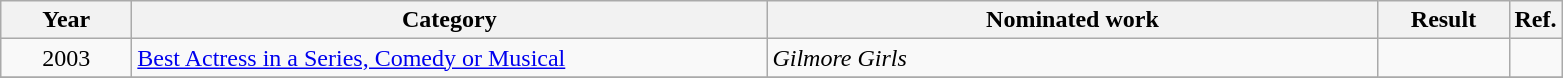<table class=wikitable>
<tr>
<th scope="col" style="width:5em;">Year</th>
<th scope="col" style="width:26em;">Category</th>
<th scope="col" style="width:25em;">Nominated work</th>
<th scope="col" style="width:5em;">Result</th>
<th>Ref.</th>
</tr>
<tr>
<td style="text-align:center;">2003</td>
<td><a href='#'>Best Actress in a Series, Comedy or Musical</a></td>
<td rowspan="1"><em>Gilmore Girls</em></td>
<td></td>
<td style="text-align:center;"></td>
</tr>
<tr>
</tr>
</table>
